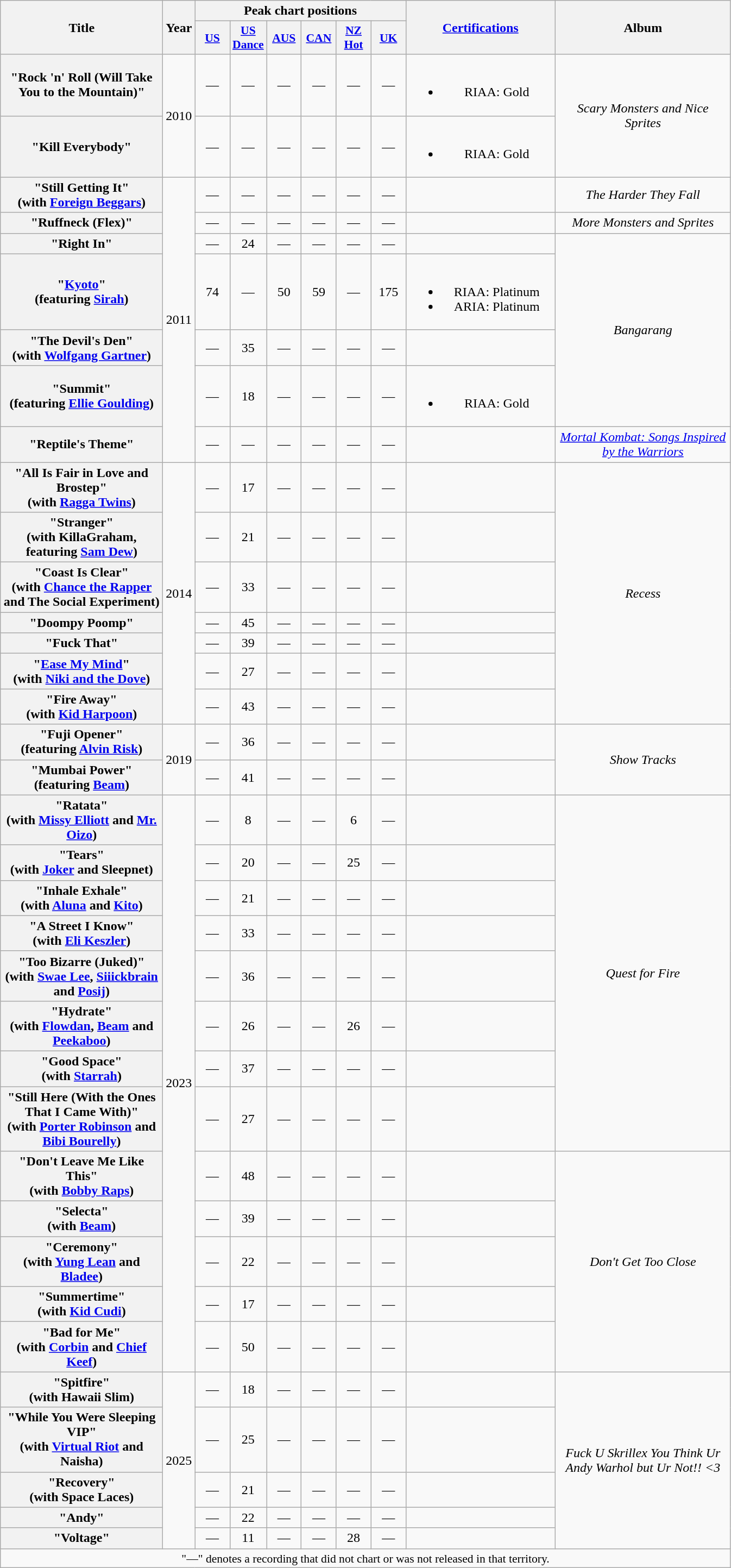<table class="wikitable plainrowheaders" style="text-align:center">
<tr>
<th scope="col" rowspan="2" style="width:12em;">Title</th>
<th scope="col" rowspan="2" style="width:1em;">Year</th>
<th scope="col" colspan="6">Peak chart positions</th>
<th scope="col" rowspan="2" style="width:11em;"><a href='#'>Certifications</a></th>
<th scope="col" rowspan="2" style="width:13em;">Album</th>
</tr>
<tr>
<th scope="col" style="width:2.5em;font-size:90%;"><a href='#'>US</a><br></th>
<th scope="col" style="width:2.5em;font-size:90%;"><a href='#'>US<br>Dance</a><br></th>
<th scope="col" style="width:2.5em;font-size:90%;"><a href='#'>AUS</a><br></th>
<th scope="col" style="width:2.5em;font-size:90%;"><a href='#'>CAN</a><br></th>
<th scope="col" style="width:2.5em;font-size:90%;"><a href='#'>NZ<br>Hot</a><br></th>
<th scope="col" style="width:2.5em;font-size:90%;"><a href='#'>UK</a><br></th>
</tr>
<tr>
<th scope="row">"Rock 'n' Roll (Will Take You to the Mountain)"</th>
<td rowspan="2">2010</td>
<td>—</td>
<td>—</td>
<td>—</td>
<td>—</td>
<td>—</td>
<td>—</td>
<td><br><ul><li>RIAA: Gold</li></ul></td>
<td rowspan="2"><em>Scary Monsters and Nice Sprites</em></td>
</tr>
<tr>
<th scope="row">"Kill Everybody"</th>
<td>—</td>
<td>—</td>
<td>—</td>
<td>—</td>
<td>—</td>
<td>—</td>
<td><br><ul><li>RIAA: Gold</li></ul></td>
</tr>
<tr>
<th scope="row">"Still Getting It"<br><span>(with <a href='#'>Foreign Beggars</a>)</span></th>
<td rowspan="7">2011</td>
<td>—</td>
<td>—</td>
<td>—</td>
<td>—</td>
<td>—</td>
<td>—</td>
<td></td>
<td><em>The Harder They Fall</em></td>
</tr>
<tr>
<th scope="row">"Ruffneck (Flex)"</th>
<td>—</td>
<td>—</td>
<td>—</td>
<td>—</td>
<td>—</td>
<td>—</td>
<td></td>
<td><em>More Monsters and Sprites</em></td>
</tr>
<tr>
<th scope="row">"Right In"</th>
<td>—</td>
<td>24</td>
<td>—</td>
<td>—</td>
<td>—</td>
<td>—</td>
<td></td>
<td rowspan="4"><em>Bangarang</em></td>
</tr>
<tr>
<th scope="row">"<a href='#'>Kyoto</a>"<br><span>(featuring <a href='#'>Sirah</a>)</span></th>
<td>74</td>
<td>—</td>
<td>50</td>
<td>59</td>
<td>—</td>
<td>175</td>
<td><br><ul><li>RIAA: Platinum</li><li>ARIA: Platinum</li></ul></td>
</tr>
<tr>
<th scope="row">"The Devil's Den"<br><span>(with <a href='#'>Wolfgang Gartner</a>)</span></th>
<td>—</td>
<td>35</td>
<td>—</td>
<td>—</td>
<td>—</td>
<td>—</td>
<td></td>
</tr>
<tr>
<th scope="row">"Summit"<br><span>(featuring <a href='#'>Ellie Goulding</a>)</span></th>
<td>—</td>
<td>18</td>
<td>—</td>
<td>—</td>
<td>—</td>
<td>—</td>
<td><br><ul><li>RIAA: Gold</li></ul></td>
</tr>
<tr>
<th scope="row">"Reptile's Theme"</th>
<td>—</td>
<td>—</td>
<td>—</td>
<td>—</td>
<td>—</td>
<td>—</td>
<td></td>
<td><em><a href='#'>Mortal Kombat: Songs Inspired by the Warriors</a></em></td>
</tr>
<tr>
<th scope="row">"All Is Fair in Love and Brostep"<br><span>(with <a href='#'>Ragga Twins</a>)</span></th>
<td rowspan="7">2014</td>
<td>—</td>
<td>17</td>
<td>—</td>
<td>—</td>
<td>—</td>
<td>—</td>
<td></td>
<td rowspan="7"><em>Recess</em></td>
</tr>
<tr>
<th scope="row">"Stranger"<br><span>(with KillaGraham, featuring <a href='#'>Sam Dew</a>)</span></th>
<td>—</td>
<td>21</td>
<td>—</td>
<td>—</td>
<td>—</td>
<td>—</td>
<td></td>
</tr>
<tr>
<th scope="row">"Coast Is Clear"<br><span>(with <a href='#'>Chance the Rapper</a> and The Social Experiment)</span></th>
<td>—</td>
<td>33</td>
<td>—</td>
<td>—</td>
<td>—</td>
<td>—</td>
<td></td>
</tr>
<tr>
<th scope="row">"Doompy Poomp"</th>
<td>—</td>
<td>45</td>
<td>—</td>
<td>—</td>
<td>—</td>
<td>—</td>
<td></td>
</tr>
<tr>
<th scope="row">"Fuck That"</th>
<td>—</td>
<td>39</td>
<td>—</td>
<td>—</td>
<td>—</td>
<td>—</td>
<td></td>
</tr>
<tr>
<th scope="row">"<a href='#'>Ease My Mind</a>"<br><span>(with <a href='#'>Niki and the Dove</a>)</span></th>
<td>—</td>
<td>27</td>
<td>—</td>
<td>—</td>
<td>—</td>
<td>—</td>
<td></td>
</tr>
<tr>
<th scope="row">"Fire Away"<br><span>(with <a href='#'>Kid Harpoon</a>)</span></th>
<td>—</td>
<td>43</td>
<td>—</td>
<td>—</td>
<td>—</td>
<td>—</td>
<td></td>
</tr>
<tr>
<th scope="row">"Fuji Opener"<br><span>(featuring <a href='#'>Alvin Risk</a>)</span></th>
<td rowspan="2">2019</td>
<td>—</td>
<td>36</td>
<td>—</td>
<td>—</td>
<td>—</td>
<td>—</td>
<td></td>
<td rowspan="2"><em>Show Tracks</em></td>
</tr>
<tr>
<th scope="row">"Mumbai Power"<br><span>(featuring <a href='#'>Beam</a>)</span></th>
<td>—</td>
<td>41</td>
<td>—</td>
<td>—</td>
<td>—</td>
<td>—</td>
</tr>
<tr>
<th scope="row">"Ratata"<br><span>(with <a href='#'>Missy Elliott</a> and <a href='#'>Mr. Oizo</a>)</span></th>
<td rowspan="13">2023</td>
<td>—</td>
<td>8</td>
<td>—</td>
<td>—</td>
<td>6</td>
<td>—</td>
<td></td>
<td rowspan="8"><em>Quest for Fire</em></td>
</tr>
<tr>
<th scope="row">"Tears"<br><span>(with <a href='#'>Joker</a> and Sleepnet)</span></th>
<td>—</td>
<td>20</td>
<td>—</td>
<td>—</td>
<td>25</td>
<td>—</td>
<td></td>
</tr>
<tr>
<th scope="row">"Inhale Exhale"<br><span>(with <a href='#'>Aluna</a> and <a href='#'>Kito</a>)</span></th>
<td>—</td>
<td>21</td>
<td>—</td>
<td>—</td>
<td>—</td>
<td>—</td>
<td></td>
</tr>
<tr>
<th scope="row">"A Street I Know"<br><span>(with <a href='#'>Eli Keszler</a>)</span></th>
<td>—</td>
<td>33</td>
<td>—</td>
<td>—</td>
<td>—</td>
<td>—</td>
<td></td>
</tr>
<tr>
<th scope="row">"Too Bizarre (Juked)"<br><span>(with <a href='#'>Swae Lee</a>, <a href='#'>Siiickbrain</a> and <a href='#'>Posij</a>)</span></th>
<td>—</td>
<td>36</td>
<td>—</td>
<td>—</td>
<td>—</td>
<td>—</td>
<td></td>
</tr>
<tr>
<th scope="row">"Hydrate"<br><span>(with <a href='#'>Flowdan</a>, <a href='#'>Beam</a> and <a href='#'>Peekaboo</a>)</span></th>
<td>—</td>
<td>26</td>
<td>—</td>
<td>—</td>
<td>26</td>
<td>—</td>
<td></td>
</tr>
<tr>
<th scope="row">"Good Space"<br><span>(with <a href='#'>Starrah</a>)</span></th>
<td>—</td>
<td>37</td>
<td>—</td>
<td>—</td>
<td>—</td>
<td>—</td>
<td></td>
</tr>
<tr>
<th scope="row">"Still Here (With the Ones That I Came With)"<br><span>(with <a href='#'>Porter Robinson</a> and <a href='#'>Bibi Bourelly</a>)</span></th>
<td>—</td>
<td>27</td>
<td>—</td>
<td>—</td>
<td>—</td>
<td>—</td>
<td></td>
</tr>
<tr>
<th scope="row">"Don't Leave Me Like This"<br><span>(with <a href='#'>Bobby Raps</a>)</span></th>
<td>—</td>
<td>48</td>
<td>—</td>
<td>—</td>
<td>—</td>
<td>—</td>
<td></td>
<td rowspan="5"><em>Don't Get Too Close</em></td>
</tr>
<tr>
<th scope="row">"Selecta"<br><span>(with <a href='#'>Beam</a>)</span></th>
<td>—</td>
<td>39</td>
<td>—</td>
<td>—</td>
<td>—</td>
<td>—</td>
<td></td>
</tr>
<tr>
<th scope="row">"Ceremony"<br><span>(with <a href='#'>Yung Lean</a> and <a href='#'>Bladee</a>)</span></th>
<td>—</td>
<td>22</td>
<td>—</td>
<td>—</td>
<td>—</td>
<td>—</td>
<td></td>
</tr>
<tr>
<th scope="row">"Summertime"<br><span>(with <a href='#'>Kid Cudi</a>)</span></th>
<td>—</td>
<td>17</td>
<td>—</td>
<td>—</td>
<td>—</td>
<td>—</td>
<td></td>
</tr>
<tr>
<th scope="row">"Bad for Me"<br><span>(with <a href='#'>Corbin</a> and <a href='#'>Chief Keef</a>)</span></th>
<td>—</td>
<td>50</td>
<td>—</td>
<td>—</td>
<td>—</td>
<td>—</td>
<td></td>
</tr>
<tr>
<th scope="row">"Spitfire"<br><span>(with Hawaii Slim)</span></th>
<td rowspan="5">2025</td>
<td>—</td>
<td>18</td>
<td>—</td>
<td>—</td>
<td>—</td>
<td>—</td>
<td></td>
<td rowspan="5"><em>Fuck U Skrillex You Think Ur Andy Warhol but Ur Not!! <3</em></td>
</tr>
<tr>
<th scope="row">"While You Were Sleeping VIP"<br><span>(with <a href='#'>Virtual Riot</a> and Naisha)</span></th>
<td>—</td>
<td>25</td>
<td>—</td>
<td>—</td>
<td>—</td>
<td>—</td>
<td></td>
</tr>
<tr>
<th scope="row">"Recovery"<br><span>(with Space Laces)</span></th>
<td>—</td>
<td>21</td>
<td>—</td>
<td>—</td>
<td>—</td>
<td>—</td>
<td></td>
</tr>
<tr>
<th scope="row">"Andy"</th>
<td>—</td>
<td>22</td>
<td>—</td>
<td>—</td>
<td>—</td>
<td>—</td>
<td></td>
</tr>
<tr>
<th scope="row">"Voltage"</th>
<td>—</td>
<td>11</td>
<td>—</td>
<td>—</td>
<td>28</td>
<td>—</td>
<td></td>
</tr>
<tr>
<td colspan="10" style="font-size:90%">"—" denotes a recording that did not chart or was not released in that territory.</td>
</tr>
</table>
